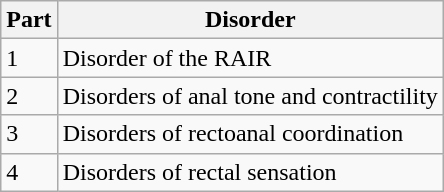<table class="wikitable">
<tr>
<th>Part</th>
<th>Disorder</th>
</tr>
<tr>
<td>1</td>
<td>Disorder of the RAIR</td>
</tr>
<tr>
<td>2</td>
<td>Disorders of anal tone and contractility</td>
</tr>
<tr>
<td>3</td>
<td>Disorders of rectoanal coordination</td>
</tr>
<tr>
<td>4</td>
<td>Disorders of rectal sensation</td>
</tr>
</table>
